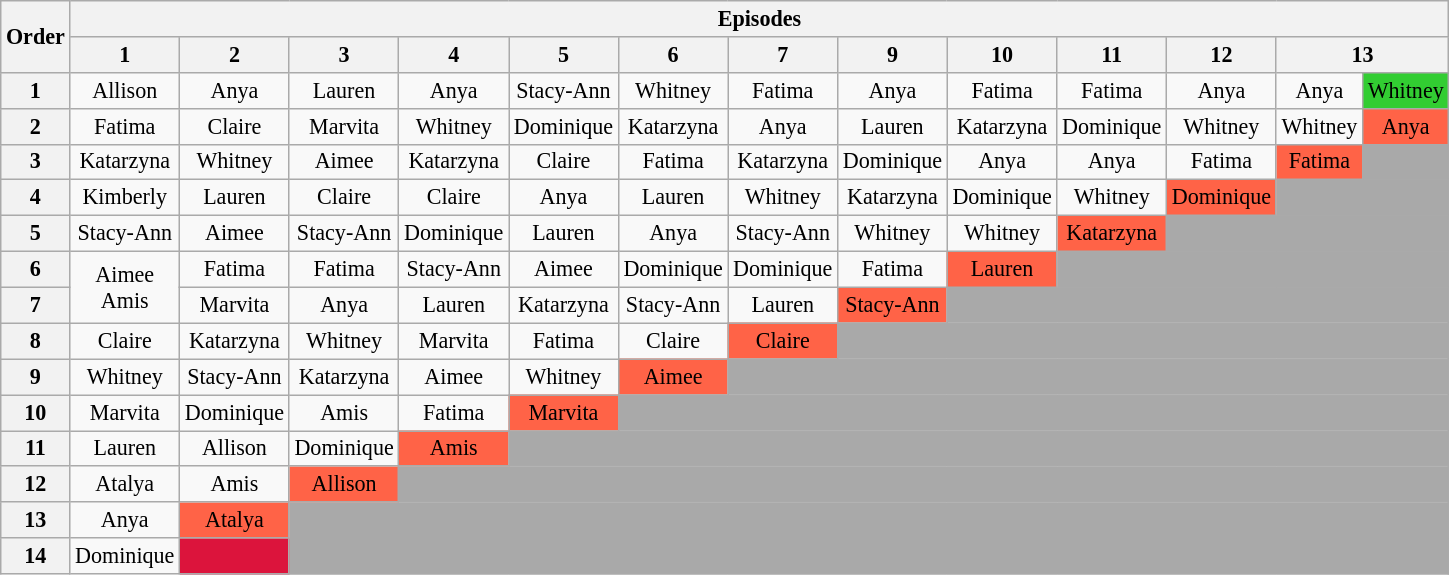<table class="wikitable" style="text-align:center; font-size:92%">
<tr>
<th rowspan=2>Order</th>
<th colspan=13>Episodes</th>
</tr>
<tr>
<th>1</th>
<th>2</th>
<th>3</th>
<th>4</th>
<th>5</th>
<th>6</th>
<th>7</th>
<th>9</th>
<th>10</th>
<th>11</th>
<th>12</th>
<th colspan=2>13</th>
</tr>
<tr>
<th>1</th>
<td>Allison</td>
<td>Anya</td>
<td>Lauren</td>
<td>Anya</td>
<td>Stacy-Ann</td>
<td>Whitney</td>
<td>Fatima</td>
<td>Anya</td>
<td>Fatima</td>
<td>Fatima</td>
<td>Anya</td>
<td>Anya</td>
<td style="background:limegreen;">Whitney</td>
</tr>
<tr>
<th>2</th>
<td>Fatima</td>
<td>Claire</td>
<td>Marvita</td>
<td>Whitney</td>
<td>Dominique</td>
<td>Katarzyna</td>
<td>Anya</td>
<td>Lauren</td>
<td>Katarzyna</td>
<td>Dominique</td>
<td>Whitney</td>
<td>Whitney</td>
<td style="background:tomato;">Anya</td>
</tr>
<tr>
<th>3</th>
<td>Katarzyna</td>
<td>Whitney</td>
<td>Aimee</td>
<td>Katarzyna</td>
<td>Claire</td>
<td>Fatima</td>
<td>Katarzyna</td>
<td>Dominique</td>
<td>Anya</td>
<td>Anya</td>
<td>Fatima</td>
<td style="background:tomato;">Fatima</td>
<td style="background:darkgrey;"></td>
</tr>
<tr>
<th>4</th>
<td>Kimberly</td>
<td>Lauren</td>
<td>Claire</td>
<td>Claire</td>
<td>Anya</td>
<td>Lauren</td>
<td>Whitney</td>
<td>Katarzyna</td>
<td>Dominique</td>
<td>Whitney</td>
<td style="background:tomato;">Dominique</td>
<td style="background:darkgrey;" colspan="2"></td>
</tr>
<tr>
<th>5</th>
<td>Stacy-Ann</td>
<td>Aimee</td>
<td>Stacy-Ann</td>
<td>Dominique</td>
<td>Lauren</td>
<td>Anya</td>
<td>Stacy-Ann</td>
<td>Whitney</td>
<td>Whitney</td>
<td style="background:tomato;">Katarzyna</td>
<td colspan="3" style="background:darkgrey;"></td>
</tr>
<tr>
<th>6</th>
<td rowspan="2">Aimee<br>Amis</td>
<td>Fatima</td>
<td>Fatima</td>
<td>Stacy-Ann</td>
<td>Aimee</td>
<td>Dominique</td>
<td>Dominique</td>
<td>Fatima</td>
<td style="background:tomato;">Lauren</td>
<td style="background:darkgrey;" colspan="4"></td>
</tr>
<tr>
<th>7</th>
<td>Marvita</td>
<td>Anya</td>
<td>Lauren</td>
<td>Katarzyna</td>
<td>Stacy-Ann</td>
<td>Lauren</td>
<td style="background:tomato;">Stacy-Ann</td>
<td colspan="5" style="background:darkgrey;"></td>
</tr>
<tr>
<th>8</th>
<td>Claire</td>
<td>Katarzyna</td>
<td>Whitney</td>
<td>Marvita</td>
<td>Fatima</td>
<td>Claire</td>
<td style="background:tomato;">Claire</td>
<td style="background:darkgrey;" colspan="6"></td>
</tr>
<tr>
<th>9</th>
<td>Whitney</td>
<td>Stacy-Ann</td>
<td>Katarzyna</td>
<td>Aimee</td>
<td>Whitney</td>
<td style="background:tomato;">Aimee</td>
<td style="background:darkgrey;" colspan="7"></td>
</tr>
<tr>
<th>10</th>
<td>Marvita</td>
<td>Dominique</td>
<td>Amis</td>
<td>Fatima</td>
<td style="background:tomato;">Marvita</td>
<td style="background:darkgrey;" colspan="8"></td>
</tr>
<tr>
<th>11</th>
<td>Lauren</td>
<td>Allison</td>
<td>Dominique</td>
<td style="background:tomato;">Amis</td>
<td style="background:darkgrey;" colspan="9"></td>
</tr>
<tr>
<th>12</th>
<td>Atalya</td>
<td>Amis</td>
<td style="background:tomato;">Allison</td>
<td style="background:darkgrey;" colspan="10"></td>
</tr>
<tr>
<th>13</th>
<td>Anya</td>
<td style="background:tomato;">Atalya</td>
<td rowspan="2" style="background:darkgrey;" colspan="11"></td>
</tr>
<tr>
<th>14</th>
<td>Dominique</td>
<td style="background:crimson;"></td>
</tr>
</table>
